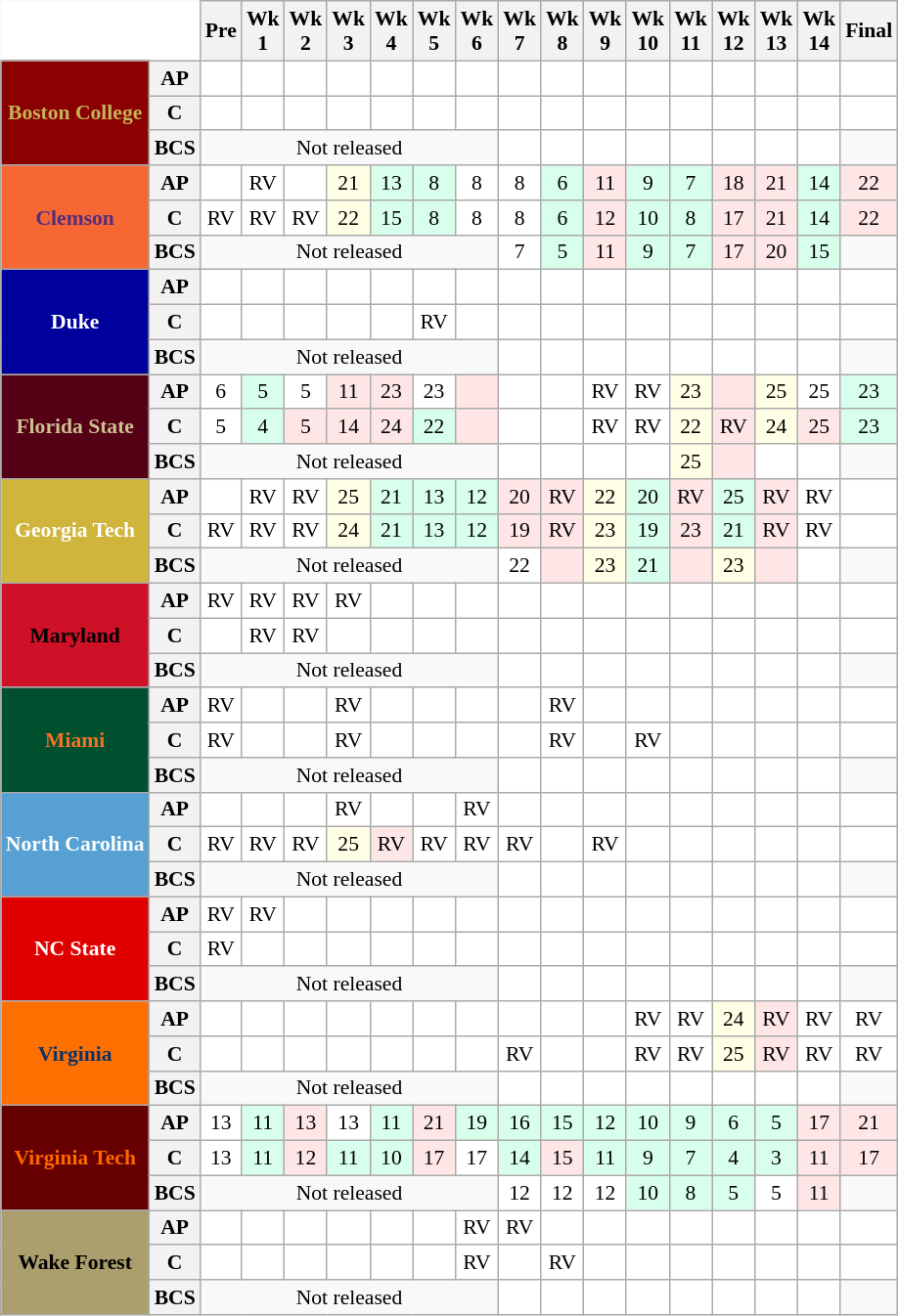<table class="wikitable" style="white-space:nowrap;font-size:90%;">
<tr>
<th colspan=2 style="background:white; border-top-style:hidden; border-left-style:hidden;"> </th>
<th>Pre</th>
<th>Wk<br>1</th>
<th>Wk<br>2</th>
<th>Wk<br>3</th>
<th>Wk<br>4</th>
<th>Wk<br>5</th>
<th>Wk<br>6</th>
<th>Wk<br>7</th>
<th>Wk<br>8</th>
<th>Wk<br>9</th>
<th>Wk<br>10</th>
<th>Wk<br>11</th>
<th>Wk<br>12</th>
<th>Wk<br>13</th>
<th>Wk<br>14</th>
<th>Final</th>
</tr>
<tr "text-align:center;">
<th rowspan=3 style="background:#8B0000; color:#C5B358;"><strong>Boston College</strong></th>
<th>AP</th>
<td style="background:#FFF;"></td>
<td style="background:#FFF;"></td>
<td style="background:#FFF;"></td>
<td style="background:#FFF;"></td>
<td style="background:#FFF;"></td>
<td style="background:#FFF;"></td>
<td style="background:#FFF;"></td>
<td style="background:#FFF;"></td>
<td style="background:#FFF;"></td>
<td style="background:#FFF;"></td>
<td style="background:#FFF;"></td>
<td style="background:#FFF;"></td>
<td style="background:#FFF;"></td>
<td style="background:#FFF;"></td>
<td style="background:#FFF;"></td>
<td style="background:#FFF;"></td>
</tr>
<tr style="text-align:center;">
<th>C</th>
<td style="background:#FFF;"></td>
<td style="background:#FFF;"></td>
<td style="background:#FFF;"></td>
<td style="background:#FFF;"></td>
<td style="background:#FFF;"></td>
<td style="background:#FFF;"></td>
<td style="background:#FFF;"></td>
<td style="background:#FFF;"></td>
<td style="background:#FFF;"></td>
<td style="background:#FFF;"></td>
<td style="background:#FFF;"></td>
<td style="background:#FFF;"></td>
<td style="background:#FFF;"></td>
<td style="background:#FFF;"></td>
<td style="background:#FFF;"></td>
<td style="background:#FFF;"></td>
</tr>
<tr style="text-align:center;">
<th>BCS</th>
<td colspan=7 align=center>Not released</td>
<td style="background:#FFF;"> </td>
<td style="background:#FFF;"></td>
<td style="background:#FFF;"></td>
<td style="background:#FFF;"></td>
<td style="background:#FFF;"></td>
<td style="background:#FFF;"></td>
<td style="background:#FFF;"></td>
<td style="background:#FFF;"></td>
</tr>
<tr style="text-align:center;">
<th rowspan=3 style="background:#F66733; color:#522D80;"><strong>Clemson</strong></th>
<th>AP</th>
<td style="background:#FFF;"></td>
<td style="background:#FFF;">RV</td>
<td style="background:#FFF;"></td>
<td style="background:#FFFFE6;">21</td>
<td style="background:#D8FFEB;">13</td>
<td style="background:#D8FFEB;">8</td>
<td style="background:#FFF;">8</td>
<td style="background:#FFF;">8</td>
<td style="background:#D8FFEB;">6</td>
<td style="background:#FFE6E6;">11</td>
<td style="background:#D8FFEB;">9</td>
<td style="background:#D8FFEB;">7</td>
<td style="background:#FFE6E6;">18</td>
<td style="background:#FFE6E6;">21</td>
<td style="background:#D8FFEB;">14</td>
<td style="background:#FFE6E6;">22</td>
</tr>
<tr style="text-align:center;">
<th>C</th>
<td style="background:#FFF;">RV</td>
<td style="background:#FFF;">RV</td>
<td style="background:#FFF;">RV</td>
<td style="background:#FFFFE6;">22</td>
<td style="background:#D8FFEB;">15</td>
<td style="background:#D8FFEB;">8</td>
<td style="background:#FFF;">8</td>
<td style="background:#FFF;">8</td>
<td style="background:#D8FFEB;">6</td>
<td style="background:#FFE6E6;">12</td>
<td style="background:#D8FFEB;">10</td>
<td style="background:#D8FFEB;">8</td>
<td style="background:#FFE6E6;">17</td>
<td style="background:#FFE6E6;">21</td>
<td style="background:#D8FFEB;">14</td>
<td style="background:#FFE6E6;">22</td>
</tr>
<tr style="text-align:center;">
<th>BCS</th>
<td colspan=7 align=center>Not released</td>
<td style="background:#FFF;">7</td>
<td style="background:#D8FFEB;">5</td>
<td style="background:#FFE6E6;">11</td>
<td style="background:#D8FFEB;">9</td>
<td style="background:#D8FFEB;">7</td>
<td style="background:#FFE6E6;">17</td>
<td style="background:#FFE6E6;">20</td>
<td style="background:#D8FFEB;">15</td>
</tr>
<tr style="text-align:center;">
<th rowspan=3 style="background:#00009C; color:#FFFFFF;"><strong>Duke</strong></th>
<th>AP</th>
<td style="background:#FFF;"></td>
<td style="background:#FFF;"></td>
<td style="background:#FFF;"></td>
<td style="background:#FFF;"></td>
<td style="background:#FFF;"></td>
<td style="background:#FFF;"></td>
<td style="background:#FFF;"></td>
<td style="background:#FFF;"></td>
<td style="background:#FFF;"></td>
<td style="background:#FFF;"></td>
<td style="background:#FFF;"></td>
<td style="background:#FFF;"></td>
<td style="background:#FFF;"></td>
<td style="background:#FFF;"></td>
<td style="background:#FFF;"></td>
<td style="background:#FFF;"></td>
</tr>
<tr style="text-align:center;">
<th>C</th>
<td style="background:#FFF;"></td>
<td style="background:#FFF;"></td>
<td style="background:#FFF;"></td>
<td style="background:#FFF;"></td>
<td style="background:#FFF;"></td>
<td style="background:#FFF;">RV</td>
<td style="background:#FFF;"></td>
<td style="background:#FFF;"></td>
<td style="background:#FFF;"></td>
<td style="background:#FFF;"></td>
<td style="background:#FFF;"></td>
<td style="background:#FFF;"></td>
<td style="background:#FFF;"></td>
<td style="background:#FFF;"></td>
<td style="background:#FFF;"></td>
<td style="background:#FFF;"></td>
</tr>
<tr style="text-align:center;">
<th>BCS</th>
<td colspan=7 align=center>Not released</td>
<td style="background:#FFF;"> </td>
<td style="background:#FFF;"></td>
<td style="background:#FFF;"></td>
<td style="background:#FFF;"></td>
<td style="background:#FFF;"></td>
<td style="background:#FFF;"></td>
<td style="background:#FFF;"></td>
<td style="background:#FFF;"></td>
</tr>
<tr style="text-align:center;">
<th rowspan=3 style="background:#540115; color:#CDC092;"><strong>Florida State</strong></th>
<th>AP</th>
<td style="background:#FFF;">6</td>
<td style="background:#D8FFEB;">5</td>
<td style="background:#FFF;">5</td>
<td style="background:#FFE6E6;">11</td>
<td style="background:#FFE6E6;">23</td>
<td style="background:#FFF;">23</td>
<td style="background:#FFE6E6;"></td>
<td style="background:#FFF;"></td>
<td style="background:#FFF;"></td>
<td style="background:#FFF;">RV</td>
<td style="background:#FFF;">RV</td>
<td style="background:#FFFFE6;">23</td>
<td style="background:#FFE6E6;"></td>
<td style="background:#FFFFE6;">25</td>
<td style="background:#FFF;">25</td>
<td style="background:#D8FFEB;">23</td>
</tr>
<tr style="text-align:center;">
<th>C</th>
<td style="background:#FFF;">5</td>
<td style="background:#D8FFEB;">4</td>
<td style="background:#FFE6E6;">5</td>
<td style="background:#FFE6E6;">14</td>
<td style="background:#FFE6E6;">24</td>
<td style="background:#D8FFEB;">22</td>
<td style="background:#FFE6E6;"></td>
<td style="background:#FFF;"></td>
<td style="background:#FFF;"></td>
<td style="background:#FFF;">RV</td>
<td style="background:#FFF;">RV</td>
<td style="background:#FFFFE6;">22</td>
<td style="background:#FFE6E6;">RV</td>
<td style="background:#FFFFE6;">24</td>
<td style="background:#FFE6E6;">25</td>
<td style="background:#D8FFEB;">23</td>
</tr>
<tr style="text-align:center;">
<th>BCS</th>
<td colspan=7 align=center>Not released</td>
<td style="background:#FFF;"> </td>
<td style="background:#FFF;"></td>
<td style="background:#FFF;"></td>
<td style="background:#FFF;"></td>
<td style="background:#FFFFE6;">25</td>
<td style="background:#FFE6E6;"></td>
<td style="background:#FFF;"></td>
<td style="background:#FFF;"></td>
</tr>
<tr style="text-align:center;">
<th rowspan=3 style="background:#CFB53B; color:#FFFFFF;"><strong>Georgia Tech</strong></th>
<th>AP</th>
<td style="background:#FFF;"></td>
<td style="background:#FFF;">RV</td>
<td style="background:#FFF;">RV</td>
<td style="background:#FFFFE6;">25</td>
<td style="background:#D8FFEB;">21</td>
<td style="background:#D8FFEB;">13</td>
<td style="background:#D8FFEB;">12</td>
<td style="background:#FFE6E6;">20</td>
<td style="background:#FFE6E6;">RV</td>
<td style="background:#FFFFE6;">22</td>
<td style="background:#D8FFEB;">20</td>
<td style="background:#FFE6E6;">RV</td>
<td style="background:#D8FFEB;">25</td>
<td style="background:#FFE6E6;">RV</td>
<td style="background:#FFF;">RV</td>
<td style="background:#FFF;"></td>
</tr>
<tr style="text-align:center;">
<th>C</th>
<td style="background:#FFF;">RV</td>
<td style="background:#FFF;">RV</td>
<td style="background:#FFF;">RV</td>
<td style="background:#FFFFE6;">24</td>
<td style="background:#D8FFEB;">21</td>
<td style="background:#D8FFEB;">13</td>
<td style="background:#D8FFEB;">12</td>
<td style="background:#FFE6E6;">19</td>
<td style="background:#FFE6E6;">RV</td>
<td style="background:#FFFFE6;">23</td>
<td style="background:#D8FFEB;">19</td>
<td style="background:#FFE6E6;">23</td>
<td style="background:#D8FFEB;">21</td>
<td style="background:#FFE6E6;">RV</td>
<td style="background:#FFF;">RV</td>
<td style="background:#FFF;"></td>
</tr>
<tr style="text-align:center;">
<th>BCS</th>
<td colspan=7 align=center>Not released</td>
<td style="background:#FFF;">22</td>
<td style="background:#FFE6E6;"></td>
<td style="background:#FFFFE6;">23</td>
<td style="background:#D8FFEB;">21</td>
<td style="background:#FFE6E6;"></td>
<td style="background:#FFFFE6;">23</td>
<td style="background:#FFE6E6;"></td>
<td style="background:#FFF;"></td>
</tr>
<tr style="text-align:center;">
<th rowspan=3 style="background:#CE1126; color:#000000;"><strong>Maryland</strong></th>
<th>AP</th>
<td style="background:#FFF;">RV</td>
<td style="background:#FFF;">RV</td>
<td style="background:#FFF;">RV</td>
<td style="background:#FFF;">RV</td>
<td style="background:#FFF;"></td>
<td style="background:#FFF;"></td>
<td style="background:#FFF;"></td>
<td style="background:#FFF;"></td>
<td style="background:#FFF;"></td>
<td style="background:#FFF;"></td>
<td style="background:#FFF;"></td>
<td style="background:#FFF;"></td>
<td style="background:#FFF;"></td>
<td style="background:#FFF;"></td>
<td style="background:#FFF;"></td>
<td style="background:#FFF;"></td>
</tr>
<tr style="text-align:center;">
<th>C</th>
<td style="background:#FFF;"></td>
<td style="background:#FFF;">RV</td>
<td style="background:#FFF;">RV</td>
<td style="background:#FFF;"></td>
<td style="background:#FFF;"></td>
<td style="background:#FFF;"></td>
<td style="background:#FFF;"></td>
<td style="background:#FFF;"></td>
<td style="background:#FFF;"></td>
<td style="background:#FFF;"></td>
<td style="background:#FFF;"></td>
<td style="background:#FFF;"></td>
<td style="background:#FFF;"></td>
<td style="background:#FFF;"></td>
<td style="background:#FFF;"></td>
<td style="background:#FFF;"></td>
</tr>
<tr style="text-align:center;">
<th>BCS</th>
<td colspan=7 align=center>Not released</td>
<td style="background:#FFF;"> </td>
<td style="background:#FFF;"></td>
<td style="background:#FFF;"></td>
<td style="background:#FFF;"></td>
<td style="background:#FFF;"></td>
<td style="background:#FFF;"></td>
<td style="background:#FFF;"></td>
<td style="background:#FFF;"></td>
</tr>
<tr style="text-align:center;">
<th rowspan=3 style="background:#005030; color:#f47321;"><strong>Miami</strong></th>
<th>AP</th>
<td style="background:#FFF;">RV</td>
<td style="background:#FFF;"></td>
<td style="background:#FFF;"></td>
<td style="background:#FFF;">RV</td>
<td style="background:#FFF;"></td>
<td style="background:#FFF;"></td>
<td style="background:#FFF;"></td>
<td style="background:#FFF;"></td>
<td style="background:#FFF;">RV</td>
<td style="background:#FFF;"></td>
<td style="background:#FFF;"></td>
<td style="background:#FFF;"></td>
<td style="background:#FFF;"></td>
<td style="background:#FFF;"></td>
<td style="background:#FFF;"></td>
<td style="background:#FFF;"></td>
</tr>
<tr style="text-align:center;">
<th>C</th>
<td style="background:#FFF;">RV</td>
<td style="background:#FFF;"></td>
<td style="background:#FFF;"></td>
<td style="background:#FFF;">RV</td>
<td style="background:#FFF;"></td>
<td style="background:#FFF;"></td>
<td style="background:#FFF;"></td>
<td style="background:#FFF;"></td>
<td style="background:#FFF;">RV</td>
<td style="background:#FFF;"></td>
<td style="background:#FFF;">RV</td>
<td style="background:#FFF;"></td>
<td style="background:#FFF;"></td>
<td style="background:#FFF;"></td>
<td style="background:#FFF;"></td>
<td style="background:#FFF;"></td>
</tr>
<tr style="text-align:center;">
<th>BCS</th>
<td colspan=7 align=center>Not released</td>
<td style="background:#FFF;"></td>
<td style="background:#FFF;"></td>
<td style="background:#FFF;"></td>
<td style="background:#FFF;"></td>
<td style="background:#FFF;"></td>
<td style="background:#FFF;"></td>
<td style="background:#FFF;"></td>
<td style="background:#FFF;"></td>
</tr>
<tr style="text-align:center;">
<th rowspan=3 style="background:#56A0D3; color:#FFFFFF;"><strong>North Carolina</strong></th>
<th>AP</th>
<td style="background:#FFF;"></td>
<td style="background:#FFF;"></td>
<td style="background:#FFF;"></td>
<td style="background:#FFF;">RV</td>
<td style="background:#FFF;"></td>
<td style="background:#FFF;"></td>
<td style="background:#FFF;">RV</td>
<td style="background:#FFF;"></td>
<td style="background:#FFF;"></td>
<td style="background:#FFF;"></td>
<td style="background:#FFF;"></td>
<td style="background:#FFF;"></td>
<td style="background:#FFF;"></td>
<td style="background:#FFF;"></td>
<td style="background:#FFF;"></td>
<td style="background:#FFF;"></td>
</tr>
<tr style="text-align:center;">
<th>C</th>
<td style="background:#FFF;">RV</td>
<td style="background:#FFF;">RV</td>
<td style="background:#FFF;">RV</td>
<td style="background:#FFFFE6;">25</td>
<td style="background:#FFE6E6;">RV</td>
<td style="background:#FFF;">RV</td>
<td style="background:#FFF;">RV</td>
<td style="background:#FFF;">RV</td>
<td style="background:#FFF;"></td>
<td style="background:#FFF;">RV</td>
<td style="background:#FFF;"></td>
<td style="background:#FFF;"></td>
<td style="background:#FFF;"></td>
<td style="background:#FFF;"></td>
<td style="background:#FFF;"></td>
<td style="background:#FFF;"></td>
</tr>
<tr style="text-align:center;">
<th>BCS</th>
<td colspan=7 align=center>Not released</td>
<td style="background:#FFF;"> </td>
<td style="background:#FFF;"></td>
<td style="background:#FFF;"></td>
<td style="background:#FFF;"></td>
<td style="background:#FFF;"></td>
<td style="background:#FFF;"></td>
<td style="background:#FFF;"></td>
<td style="background:#FFF;"></td>
</tr>
<tr style="text-align:center;">
<th rowspan=3 style="background:#e00000; color:#FFFFFF;"><strong>NC State</strong></th>
<th>AP</th>
<td style="background:#FFF;">RV</td>
<td style="background:#FFF;">RV</td>
<td style="background:#FFF;"></td>
<td style="background:#FFF;"></td>
<td style="background:#FFF;"></td>
<td style="background:#FFF;"></td>
<td style="background:#FFF;"></td>
<td style="background:#FFF;"></td>
<td style="background:#FFF;"></td>
<td style="background:#FFF;"></td>
<td style="background:#FFF;"></td>
<td style="background:#FFF;"></td>
<td style="background:#FFF;"></td>
<td style="background:#FFF;"></td>
<td style="background:#FFF;"></td>
<td style="background:#FFF;"></td>
</tr>
<tr style="text-align:center;">
<th>C</th>
<td style="background:#FFF;">RV</td>
<td style="background:#FFF;"></td>
<td style="background:#FFF;"></td>
<td style="background:#FFF;"></td>
<td style="background:#FFF;"></td>
<td style="background:#FFF;"></td>
<td style="background:#FFF;"></td>
<td style="background:#FFF;"></td>
<td style="background:#FFF;"></td>
<td style="background:#FFF;"></td>
<td style="background:#FFF;"></td>
<td style="background:#FFF;"></td>
<td style="background:#FFF;"></td>
<td style="background:#FFF;"></td>
<td style="background:#FFF;"></td>
<td style="background:#FFF;"></td>
</tr>
<tr style="text-align:center;">
<th>BCS</th>
<td colspan=7 align=center>Not released</td>
<td style="background:#FFF;"> </td>
<td style="background:#FFF;"></td>
<td style="background:#FFF;"></td>
<td style="background:#FFF;"></td>
<td style="background:#FFF;"></td>
<td style="background:#FFF;"></td>
<td style="background:#FFF;"></td>
<td style="background:#FFF;"></td>
</tr>
<tr style="text-align:center;">
<th rowspan=3 style="background:#ff7003; color:#0d3268;"><strong>Virginia</strong></th>
<th>AP</th>
<td style="background:#FFF;"></td>
<td style="background:#FFF;"></td>
<td style="background:#FFF;"></td>
<td style="background:#FFF;"></td>
<td style="background:#FFF;"></td>
<td style="background:#FFF;"></td>
<td style="background:#FFF;"></td>
<td style="background:#FFF;"></td>
<td style="background:#FFF;"></td>
<td style="background:#FFF;"></td>
<td style="background:#FFF;">RV</td>
<td style="background:#FFF;">RV</td>
<td style="background:#FFFFE6;">24</td>
<td style="background:#FFE6E6;">RV</td>
<td style="background:#FFF;">RV</td>
<td style="background:#FFF;">RV</td>
</tr>
<tr style="text-align:center;">
<th>C</th>
<td style="background:#FFF;"></td>
<td style="background:#FFF;"></td>
<td style="background:#FFF;"></td>
<td style="background:#FFF;"></td>
<td style="background:#FFF;"></td>
<td style="background:#FFF;"></td>
<td style="background:#FFF;"></td>
<td style="background:#FFF;">RV</td>
<td style="background:#FFF;"></td>
<td style="background:#FFF;"></td>
<td style="background:#FFF;">RV</td>
<td style="background:#FFF;">RV</td>
<td style="background:#FFFFE6;">25</td>
<td style="background:#FFE6E6;">RV</td>
<td style="background:#FFF;">RV</td>
<td style="background:#FFF;">RV</td>
</tr>
<tr style="text-align:center;">
<th>BCS</th>
<td colspan=7 align=center>Not released</td>
<td style="background:#FFF;"></td>
<td style="background:#FFF;"></td>
<td style="background:#FFF;"></td>
<td style="background:#FFF;"></td>
<td style="background:#FFF;"></td>
<td style="background:#FFF;"></td>
<td style="background:#FFF;"></td>
<td style="background:#FFF;"></td>
</tr>
<tr style="text-align:center;">
<th rowspan=3 style="background:#660000; color:#ff6600;"><strong>Virginia Tech</strong></th>
<th>AP</th>
<td style="background:#FFF;">13</td>
<td style="background:#D8FFEB;">11</td>
<td style="background:#FFE6E6;">13</td>
<td style="background:#FFF;">13</td>
<td style="background:#D8FFEB;">11</td>
<td style="background:#FFE6E6;">21</td>
<td style="background:#D8FFEB;">19</td>
<td style="background:#D8FFEB;">16</td>
<td style="background:#D8FFEB;">15</td>
<td style="background:#D8FFEB;">12</td>
<td style="background:#D8FFEB;">10</td>
<td style="background:#D8FFEB;">9</td>
<td style="background:#D8FFEB;">6</td>
<td style="background:#D8FFEB;">5</td>
<td style="background:#FFE6E6;">17</td>
<td style="background:#FFE6E6;">21</td>
</tr>
<tr style="text-align:center;">
<th>C</th>
<td style="background:#FFF;">13</td>
<td style="background:#D8FFEB;">11</td>
<td style="background:#ffe6e6;">12</td>
<td style="background:#d8ffeb;">11</td>
<td style="background:#d8ffeb;">10</td>
<td style="background:#ffe6e6;">17</td>
<td style="background:#FFF;">17</td>
<td style="background:#D8FFEB;">14</td>
<td style="background:#FFE6E6;">15</td>
<td style="background:#D8FFEB;">11</td>
<td style="background:#D8FFEB;">9</td>
<td style="background:#D8FFEB;">7</td>
<td style="background:#D8FFEB;">4</td>
<td style="background:#D8FFEB;">3</td>
<td style="background:#FFE6E6;">11</td>
<td style="background:#FFE6E6;">17</td>
</tr>
<tr style="text-align:center;">
<th>BCS</th>
<td colspan=7 align=center>Not released</td>
<td style="background:#FFF;">12</td>
<td style="background:#FFF;">12</td>
<td style="background:#FFF;">12</td>
<td style="background:#D8FFEB;">10</td>
<td style="background:#D8FFEB;">8</td>
<td style="background:#D8FFEB;">5</td>
<td style="background:#FFF;">5</td>
<td style="background:#FFE6E6;">11</td>
</tr>
<tr style="text-align:center;">
<th rowspan=3 style="background:#AB9F6D; color:#000000;"><strong>Wake Forest</strong></th>
<th>AP</th>
<td style="background:#FFF;"></td>
<td style="background:#FFF;"></td>
<td style="background:#FFF;"></td>
<td style="background:#FFF;"></td>
<td style="background:#FFF;"></td>
<td style="background:#FFF;"></td>
<td style="background:#FFF;">RV</td>
<td style="background:#FFF;">RV</td>
<td style="background:#FFF;"></td>
<td style="background:#FFF;"></td>
<td style="background:#FFF;"></td>
<td style="background:#FFF;"></td>
<td style="background:#FFF;"></td>
<td style="background:#FFF;"></td>
<td style="background:#FFF;"></td>
<td style="background:#FFF;"></td>
</tr>
<tr style="text-align:center;">
<th>C</th>
<td style="background:#FFF;"></td>
<td style="background:#FFF;"></td>
<td style="background:#FFF;"></td>
<td style="background:#FFF;"></td>
<td style="background:#FFF;"></td>
<td style="background:#FFF;"></td>
<td style="background:#FFF;">RV</td>
<td style="background:#FFF;"></td>
<td style="background:#FFF;">RV</td>
<td style="background:#FFF;"></td>
<td style="background:#FFF;"></td>
<td style="background:#FFF;"></td>
<td style="background:#FFF;"></td>
<td style="background:#FFF;"></td>
<td style="background:#FFF;"></td>
<td style="background:#FFF;"></td>
</tr>
<tr style="text-align:center;">
<th>BCS</th>
<td colspan=7 align=center>Not released</td>
<td style="background:#FFF;"> </td>
<td style="background:#FFF;"></td>
<td style="background:#FFF;"></td>
<td style="background:#FFF;"></td>
<td style="background:#FFF;"></td>
<td style="background:#FFF;"></td>
<td style="background:#FFF;"></td>
<td style="background:#FFF;"></td>
</tr>
</table>
